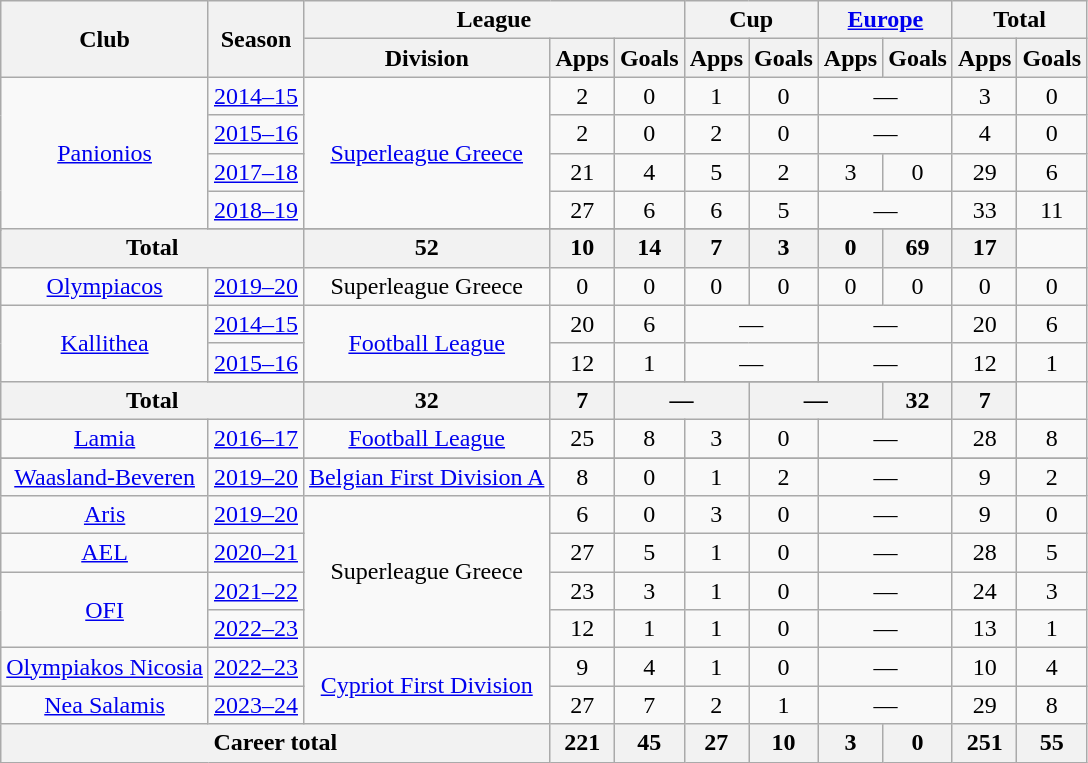<table class="wikitable" style="text-align:center">
<tr>
<th rowspan="2">Club</th>
<th rowspan="2">Season</th>
<th colspan="3">League</th>
<th colspan="2">Cup</th>
<th colspan="2"><a href='#'>Europe</a></th>
<th colspan="2">Total</th>
</tr>
<tr>
<th>Division</th>
<th>Apps</th>
<th>Goals</th>
<th>Apps</th>
<th>Goals</th>
<th>Apps</th>
<th>Goals</th>
<th>Apps</th>
<th>Goals</th>
</tr>
<tr>
<td rowspan="5" valign="center"><a href='#'>Panionios</a></td>
<td><a href='#'>2014–15</a></td>
<td rowspan="4"><a href='#'>Superleague Greece</a></td>
<td>2</td>
<td>0</td>
<td>1</td>
<td>0</td>
<td colspan="2">—</td>
<td>3</td>
<td>0</td>
</tr>
<tr>
<td><a href='#'>2015–16</a></td>
<td>2</td>
<td>0</td>
<td>2</td>
<td>0</td>
<td colspan="2">—</td>
<td>4</td>
<td>0</td>
</tr>
<tr>
<td><a href='#'>2017–18</a></td>
<td>21</td>
<td>4</td>
<td>5</td>
<td>2</td>
<td>3</td>
<td>0</td>
<td>29</td>
<td>6</td>
</tr>
<tr>
<td><a href='#'>2018–19</a></td>
<td>27</td>
<td>6</td>
<td>6</td>
<td>5</td>
<td colspan="2">—</td>
<td>33</td>
<td>11</td>
</tr>
<tr>
</tr>
<tr>
<th colspan="2" valign="center">Total</th>
<th>52</th>
<th>10</th>
<th>14</th>
<th>7</th>
<th>3</th>
<th>0</th>
<th>69</th>
<th>17</th>
</tr>
<tr>
<td><a href='#'>Olympiacos</a></td>
<td><a href='#'>2019–20</a></td>
<td>Superleague Greece</td>
<td>0</td>
<td>0</td>
<td>0</td>
<td>0</td>
<td>0</td>
<td>0</td>
<td>0</td>
<td>0</td>
</tr>
<tr>
<td rowspan="3" valign="center"><a href='#'>Kallithea</a></td>
<td><a href='#'>2014–15</a></td>
<td rowspan="2"><a href='#'>Football League</a></td>
<td>20</td>
<td>6</td>
<td colspan="2">—</td>
<td colspan="2">—</td>
<td>20</td>
<td>6</td>
</tr>
<tr>
<td><a href='#'>2015–16</a></td>
<td>12</td>
<td>1</td>
<td colspan="2">—</td>
<td colspan="2">—</td>
<td>12</td>
<td>1</td>
</tr>
<tr>
</tr>
<tr>
<th colspan="2" valign="center">Total</th>
<th>32</th>
<th>7</th>
<th colspan="2">—</th>
<th colspan="2">—</th>
<th>32</th>
<th>7</th>
</tr>
<tr>
<td rowspan="1" valign="center"><a href='#'>Lamia</a></td>
<td><a href='#'>2016–17</a></td>
<td rowspan="1"><a href='#'>Football League</a></td>
<td>25</td>
<td>8</td>
<td>3</td>
<td>0</td>
<td colspan="2">—</td>
<td>28</td>
<td>8</td>
</tr>
<tr>
</tr>
<tr>
<td rowspan="1" valign="center"><a href='#'>Waasland-Beveren</a></td>
<td><a href='#'>2019–20</a></td>
<td rowspan="1"><a href='#'>Belgian First Division A</a></td>
<td>8</td>
<td>0</td>
<td>1</td>
<td>2</td>
<td colspan="2">—</td>
<td>9</td>
<td>2</td>
</tr>
<tr>
<td><a href='#'>Aris</a></td>
<td><a href='#'>2019–20</a></td>
<td rowspan="4">Superleague Greece</td>
<td>6</td>
<td>0</td>
<td>3</td>
<td>0</td>
<td colspan="2">—</td>
<td>9</td>
<td>0</td>
</tr>
<tr>
<td><a href='#'>AEL</a></td>
<td><a href='#'>2020–21</a></td>
<td>27</td>
<td>5</td>
<td>1</td>
<td>0</td>
<td colspan="2">—</td>
<td>28</td>
<td>5</td>
</tr>
<tr>
<td rowspan="2"><a href='#'>OFI</a></td>
<td><a href='#'>2021–22</a></td>
<td>23</td>
<td>3</td>
<td>1</td>
<td>0</td>
<td colspan="2">—</td>
<td>24</td>
<td>3</td>
</tr>
<tr>
<td><a href='#'>2022–23</a></td>
<td>12</td>
<td>1</td>
<td>1</td>
<td>0</td>
<td colspan="2">—</td>
<td>13</td>
<td>1</td>
</tr>
<tr>
<td><a href='#'>Olympiakos Nicosia</a></td>
<td><a href='#'>2022–23</a></td>
<td rowspan="2"><a href='#'>Cypriot First Division</a></td>
<td>9</td>
<td>4</td>
<td>1</td>
<td>0</td>
<td colspan="2">—</td>
<td>10</td>
<td>4</td>
</tr>
<tr>
<td><a href='#'>Nea Salamis</a></td>
<td><a href='#'>2023–24</a></td>
<td>27</td>
<td>7</td>
<td>2</td>
<td>1</td>
<td colspan="2">—</td>
<td>29</td>
<td>8</td>
</tr>
<tr>
<th colspan="3">Career total</th>
<th>221</th>
<th>45</th>
<th>27</th>
<th>10</th>
<th>3</th>
<th>0</th>
<th>251</th>
<th>55</th>
</tr>
</table>
